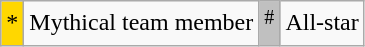<table class=wikitable>
<tr>
<td bgcolor=gold>*</td>
<td>Mythical team member</td>
<td bgcolor=silver><sup>#</sup></td>
<td>All-star</td>
</tr>
</table>
